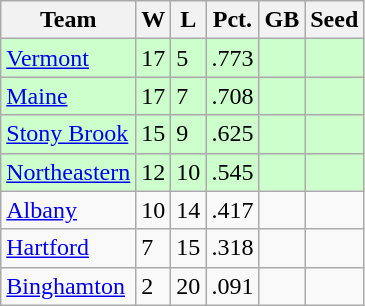<table class=wikitable>
<tr>
<th>Team</th>
<th>W</th>
<th>L</th>
<th>Pct.</th>
<th>GB</th>
<th>Seed</th>
</tr>
<tr bgcolor=#ccffcc>
<td><a href='#'>Vermont</a></td>
<td>17</td>
<td>5</td>
<td>.773</td>
<td></td>
<td></td>
</tr>
<tr bgcolor=#ccffcc>
<td><a href='#'>Maine</a></td>
<td>17</td>
<td>7</td>
<td>.708</td>
<td></td>
<td></td>
</tr>
<tr bgcolor=#ccffcc>
<td><a href='#'>Stony Brook</a></td>
<td>15</td>
<td>9</td>
<td>.625</td>
<td></td>
<td></td>
</tr>
<tr bgcolor=#ccffcc>
<td><a href='#'>Northeastern</a></td>
<td>12</td>
<td>10</td>
<td>.545</td>
<td></td>
<td></td>
</tr>
<tr>
<td><a href='#'>Albany</a></td>
<td>10</td>
<td>14</td>
<td>.417</td>
<td></td>
<td></td>
</tr>
<tr>
<td><a href='#'>Hartford</a></td>
<td>7</td>
<td>15</td>
<td>.318</td>
<td></td>
<td></td>
</tr>
<tr>
<td><a href='#'>Binghamton</a></td>
<td>2</td>
<td>20</td>
<td>.091</td>
<td></td>
<td></td>
</tr>
</table>
